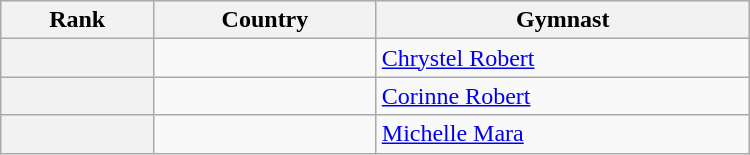<table class="wikitable" width=500>
<tr bgcolor="#efefef">
<th>Rank</th>
<th>Country</th>
<th>Gymnast</th>
</tr>
<tr>
<th></th>
<td></td>
<td><a href='#'>Chrystel Robert</a></td>
</tr>
<tr>
<th></th>
<td></td>
<td><a href='#'>Corinne Robert</a></td>
</tr>
<tr>
<th></th>
<td></td>
<td><a href='#'>Michelle Mara</a></td>
</tr>
</table>
